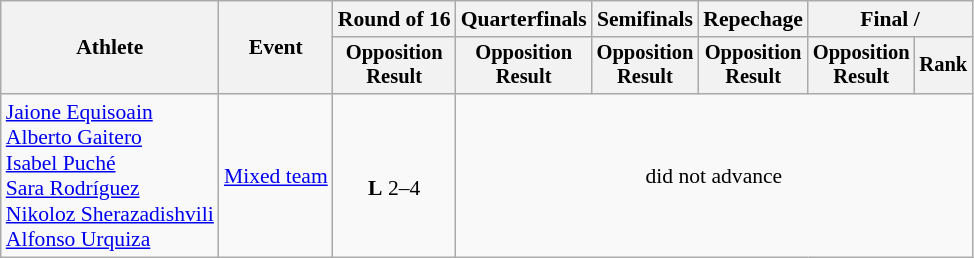<table class="wikitable" style="text-align:center; font-size:90%">
<tr>
<th rowspan=2>Athlete</th>
<th rowspan=2>Event</th>
<th>Round of 16</th>
<th>Quarterfinals</th>
<th>Semifinals</th>
<th>Repechage</th>
<th colspan=2>Final / </th>
</tr>
<tr style="font-size:95%">
<th>Opposition<br>Result</th>
<th>Opposition<br>Result</th>
<th>Opposition<br>Result</th>
<th>Opposition<br>Result</th>
<th>Opposition<br>Result</th>
<th>Rank</th>
</tr>
<tr>
<td align=left><a href='#'>Jaione Equisoain</a><br><a href='#'>Alberto Gaitero</a><br><a href='#'>Isabel Puché</a><br><a href='#'>Sara Rodríguez</a><br><a href='#'>Nikoloz Sherazadishvili</a><br><a href='#'>Alfonso Urquiza</a></td>
<td align=left><a href='#'>Mixed team</a></td>
<td><br><strong>L</strong> 2–4</td>
<td colspan=7>did not advance</td>
</tr>
</table>
